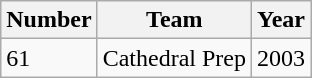<table class="wikitable">
<tr>
<th>Number</th>
<th>Team</th>
<th>Year</th>
</tr>
<tr>
<td>61</td>
<td>Cathedral Prep</td>
<td>2003</td>
</tr>
</table>
